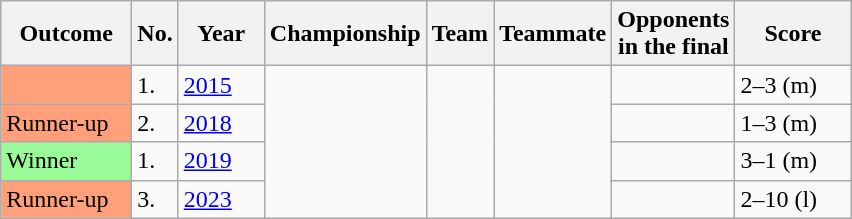<table class="sortable wikitable">
<tr>
<th style="width:80px;">Outcome</th>
<th style="width:20px;">No.</th>
<th style="width:50px;">Year</th>
<th style="width:0px;">Championship</th>
<th style="width:0px;">Team</th>
<th style="width:0px;">Teammate</th>
<th style="width:0px;">Opponents in the final</th>
<th style="width:70px;">Score</th>
</tr>
<tr style=>
<td style="background:#ffa07a;"></td>
<td>1.</td>
<td><a href='#'>2015</a></td>
<td rowspan=4></td>
<td rowspan=4></td>
<td rowspan=4></td>
<td></td>
<td>2–3 (m)</td>
</tr>
<tr>
<td style="background:#ffa07a;">Runner-up</td>
<td>2.</td>
<td><a href='#'>2018</a></td>
<td></td>
<td>1–3 (m)</td>
</tr>
<tr>
<td style="background:#98fb98;">Winner</td>
<td>1.</td>
<td><a href='#'>2019</a></td>
<td></td>
<td>3–1 (m)</td>
</tr>
<tr>
<td style="background:#ffa07a;">Runner-up</td>
<td>3.</td>
<td><a href='#'>2023</a></td>
<td></td>
<td>2–10 (l)</td>
</tr>
</table>
